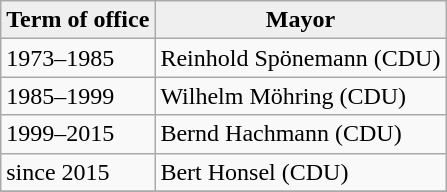<table class="wikitable">
<tr>
<th style="background:#EFEFEF;">Term of office</th>
<th style="background:#EFEFEF;">Mayor</th>
</tr>
<tr>
<td>1973–1985</td>
<td>Reinhold Spönemann (CDU)</td>
</tr>
<tr>
<td>1985–1999</td>
<td>Wilhelm Möhring (CDU)</td>
</tr>
<tr>
<td>1999–2015</td>
<td>Bernd Hachmann (CDU)</td>
</tr>
<tr>
<td>since 2015</td>
<td>Bert Honsel (CDU)</td>
</tr>
<tr>
</tr>
</table>
